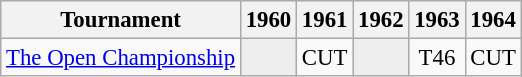<table class="wikitable" style="font-size:95%;text-align:center;">
<tr>
<th>Tournament</th>
<th>1960</th>
<th>1961</th>
<th>1962</th>
<th>1963</th>
<th>1964</th>
</tr>
<tr>
<td align=left><a href='#'>The Open Championship</a></td>
<td style="background:#eeeeee;"></td>
<td>CUT</td>
<td style="background:#eeeeee;"></td>
<td>T46</td>
<td>CUT</td>
</tr>
</table>
